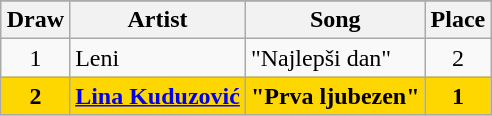<table class="sortable wikitable" style="margin: 1em auto 1em auto">
<tr>
</tr>
<tr>
<th>Draw</th>
<th>Artist</th>
<th>Song</th>
<th>Place</th>
</tr>
<tr>
<td align="center">1</td>
<td>Leni</td>
<td>"Najlepši dan"</td>
<td align="center">2</td>
</tr>
<tr bgcolor="gold">
<td align="center"><strong>2</strong></td>
<td><strong><a href='#'>Lina Kuduzović</a></strong></td>
<td><strong>"Prva ljubezen"</strong></td>
<td align="center"><strong>1</strong></td>
</tr>
</table>
